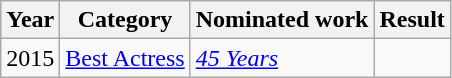<table class="wikitable sortable">
<tr>
<th>Year</th>
<th>Category</th>
<th>Nominated work</th>
<th>Result</th>
</tr>
<tr>
<td>2015</td>
<td><a href='#'>Best Actress</a></td>
<td><em><a href='#'>45 Years</a></em></td>
<td></td>
</tr>
</table>
